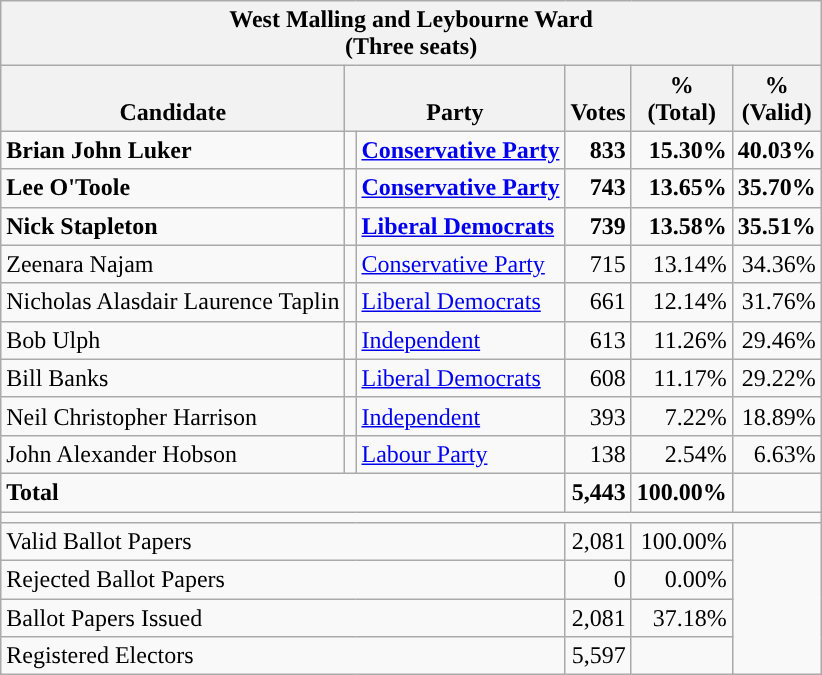<table class="wikitable" border="1" style="text-align:right; font-size:100%">
<tr>
<th align=center colspan=6>West Malling and Leybourne Ward<br>(Three seats)</th>
</tr>
<tr>
<th valign=bottom>Candidate</th>
<th valign=bottom colspan=2>Party</th>
<th valign=bottom>Votes</th>
<th>%<br>(Total)</th>
<th>%<br>(Valid)</th>
</tr>
<tr>
<td align=left><strong>Brian John Luker</strong></td>
<td style="background:"></td>
<td align=left><strong><a href='#'>Conservative Party</a></strong></td>
<td><strong>833</strong></td>
<td><strong>15.30%</strong></td>
<td><strong>40.03%</strong></td>
</tr>
<tr>
<td align=left><strong>Lee O'Toole</strong></td>
<td style="background:"></td>
<td align=left><strong><a href='#'>Conservative Party</a></strong></td>
<td><strong>743</strong></td>
<td><strong>13.65%</strong></td>
<td><strong>35.70%</strong></td>
</tr>
<tr>
<td align=left><strong>Nick Stapleton</strong></td>
<td style="background:"></td>
<td align=left><strong><a href='#'>Liberal Democrats</a></strong></td>
<td><strong>739</strong></td>
<td><strong>13.58%</strong></td>
<td><strong>35.51%</strong></td>
</tr>
<tr>
<td align=left>Zeenara Najam</td>
<td style="background:"></td>
<td align=left><a href='#'>Conservative Party</a></td>
<td>715</td>
<td>13.14%</td>
<td>34.36%</td>
</tr>
<tr>
<td align=left>Nicholas Alasdair Laurence Taplin</td>
<td style="background:"></td>
<td align=left><a href='#'>Liberal Democrats</a></td>
<td>661</td>
<td>12.14%</td>
<td>31.76%</td>
</tr>
<tr>
<td align=left>Bob Ulph</td>
<td style="background:"></td>
<td align=left><a href='#'>Independent</a></td>
<td>613</td>
<td>11.26%</td>
<td>29.46%</td>
</tr>
<tr>
<td align=left>Bill Banks</td>
<td style="background:"></td>
<td align=left><a href='#'>Liberal Democrats</a></td>
<td>608</td>
<td>11.17%</td>
<td>29.22%</td>
</tr>
<tr>
<td align=left>Neil Christopher Harrison</td>
<td style="background:"></td>
<td align=left><a href='#'>Independent</a></td>
<td>393</td>
<td>7.22%</td>
<td>18.89%</td>
</tr>
<tr>
<td align=left>John Alexander Hobson</td>
<td style="background:"></td>
<td align=left><a href='#'>Labour Party</a></td>
<td>138</td>
<td>2.54%</td>
<td>6.63%</td>
</tr>
<tr style="font-weight:bold">
<td align=left colspan=3>Total</td>
<td>5,443</td>
<td>100.00%</td>
<td></td>
</tr>
<tr>
<td align=left colspan=6></td>
</tr>
<tr>
<td align=left colspan=3>Valid Ballot Papers</td>
<td>2,081</td>
<td>100.00%</td>
<td rowspan=4></td>
</tr>
<tr>
<td align=left colspan=3>Rejected Ballot Papers</td>
<td>0</td>
<td>0.00%</td>
</tr>
<tr>
<td align=left colspan=3>Ballot Papers Issued</td>
<td>2,081</td>
<td>37.18%</td>
</tr>
<tr>
<td align=left colspan=3>Registered Electors</td>
<td>5,597</td>
<td></td>
</tr>
</table>
